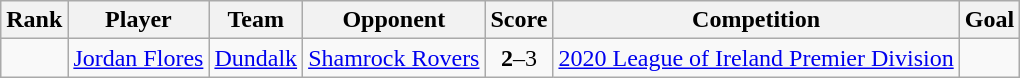<table class="wikitable">
<tr>
<th>Rank</th>
<th>Player</th>
<th>Team</th>
<th>Opponent</th>
<th>Score</th>
<th>Competition</th>
<th>Goal</th>
</tr>
<tr>
<td></td>
<td> <a href='#'>Jordan Flores</a></td>
<td> <a href='#'>Dundalk</a></td>
<td> <a href='#'>Shamrock Rovers</a></td>
<td align="center"><strong>2</strong>–3</td>
<td><a href='#'>2020 League of Ireland Premier Division</a></td>
<td></td>
</tr>
</table>
